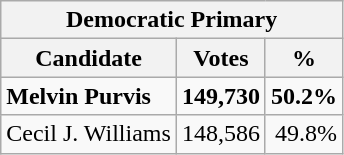<table class=wikitable>
<tr>
<th colspan=3>Democratic Primary</th>
</tr>
<tr style="background:#e9e9e9">
<th>Candidate</th>
<th>Votes</th>
<th>%</th>
</tr>
<tr>
<td><strong>Melvin Purvis</strong></td>
<td align=right><strong>149,730</strong></td>
<td align=right><strong>50.2%</strong></td>
</tr>
<tr>
<td>Cecil J. Williams</td>
<td align=right>148,586</td>
<td align=right>49.8%</td>
</tr>
</table>
